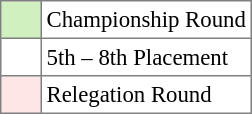<table bgcolor="#f7f8ff" cellpadding="3" cellspacing="0" border="1" style="font-size: 95%; border: gray solid 1px; border-collapse: collapse;text-align:center;">
<tr>
<td style="background: #D0F0C0;" width="20"></td>
<td bgcolor="#ffffff" align="left">Championship Round</td>
</tr>
<tr>
<td style="background: #FFFFFF;" width="20"></td>
<td bgcolor="#ffffff" align="left">5th – 8th Placement</td>
</tr>
<tr>
<td style="background: #FFE6E6;" width="20"></td>
<td bgcolor="#ffffff" align="left">Relegation Round</td>
</tr>
</table>
